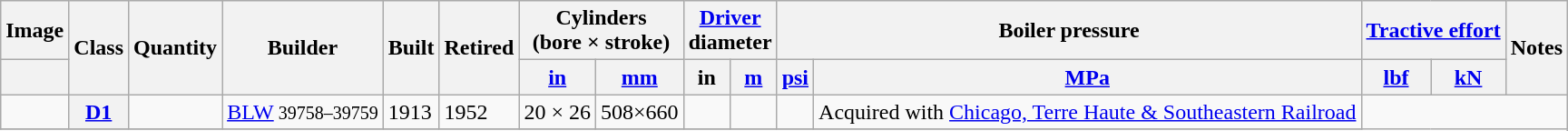<table class="wikitable">
<tr>
<th>Image</th>
<th rowspan="2">Class</th>
<th rowspan="2">Quantity</th>
<th rowspan="2">Builder</th>
<th rowspan="2">Built</th>
<th rowspan="2">Retired</th>
<th colspan="2">Cylinders<br>(bore × stroke)</th>
<th colspan="2"><a href='#'>Driver</a><br>diameter</th>
<th colspan="2">Boiler pressure</th>
<th colspan="2"><a href='#'>Tractive effort</a></th>
<th rowspan="2">Notes</th>
</tr>
<tr>
<th></th>
<th><a href='#'>in</a></th>
<th><a href='#'>mm</a></th>
<th>in</th>
<th><a href='#'>m</a></th>
<th><a href='#'>psi</a></th>
<th><a href='#'>MPa</a></th>
<th><a href='#'>lbf</a></th>
<th><a href='#'>kN</a></th>
</tr>
<tr>
<td></td>
<th><a href='#'>D1</a></th>
<td></td>
<td><a href='#'>BLW</a><small> 39758–39759</small></td>
<td>1913</td>
<td>1952</td>
<td>20 × 26</td>
<td>508×660</td>
<td></td>
<td></td>
<td></td>
<td>Acquired with <a href='#'>Chicago, Terre Haute & Southeastern Railroad</a></td>
</tr>
<tr>
</tr>
</table>
